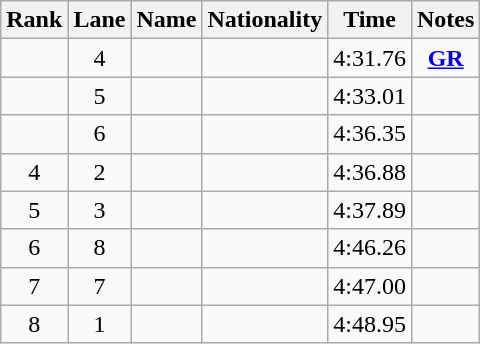<table class="wikitable sortable" style="text-align:center">
<tr>
<th>Rank</th>
<th>Lane</th>
<th>Name</th>
<th>Nationality</th>
<th>Time</th>
<th>Notes</th>
</tr>
<tr>
<td></td>
<td>4</td>
<td align=left></td>
<td align=left></td>
<td>4:31.76</td>
<td><strong><a href='#'>GR</a></strong></td>
</tr>
<tr>
<td></td>
<td>5</td>
<td align=left></td>
<td align=left></td>
<td>4:33.01</td>
<td></td>
</tr>
<tr>
<td></td>
<td>6</td>
<td align=left></td>
<td align=left></td>
<td>4:36.35</td>
<td></td>
</tr>
<tr>
<td>4</td>
<td>2</td>
<td align=left></td>
<td align=left></td>
<td>4:36.88</td>
<td></td>
</tr>
<tr>
<td>5</td>
<td>3</td>
<td align=left></td>
<td align=left></td>
<td>4:37.89</td>
<td></td>
</tr>
<tr>
<td>6</td>
<td>8</td>
<td align=left></td>
<td align=left></td>
<td>4:46.26</td>
<td></td>
</tr>
<tr>
<td>7</td>
<td>7</td>
<td align=left></td>
<td align=left></td>
<td>4:47.00</td>
<td></td>
</tr>
<tr>
<td>8</td>
<td>1</td>
<td align=left></td>
<td align=left></td>
<td>4:48.95</td>
<td></td>
</tr>
</table>
